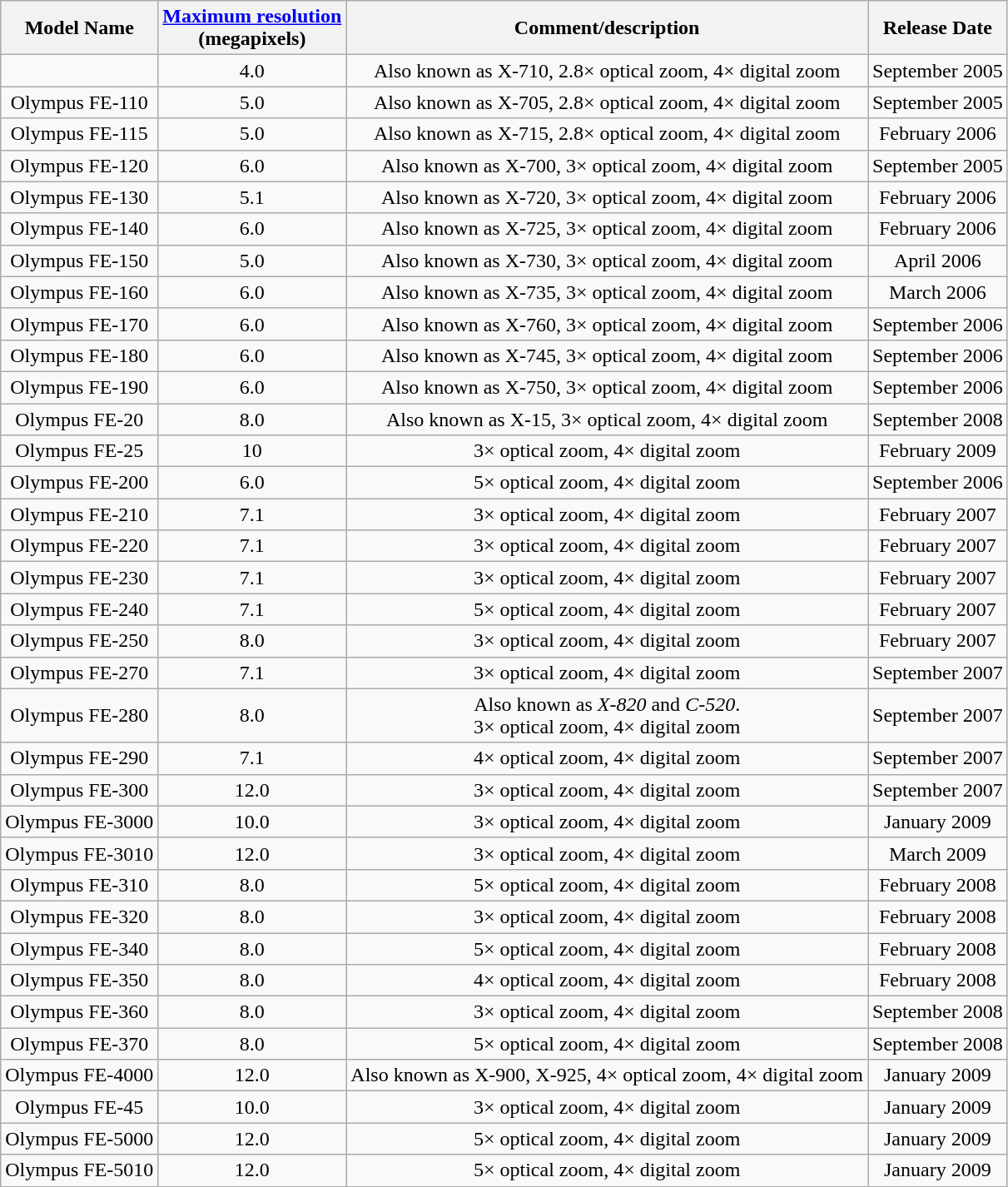<table class = "wikitable" align="center" style="text-align: center">
<tr>
<th><strong>Model Name</strong></th>
<th><strong><a href='#'>Maximum resolution</a> <br> (megapixels)</strong></th>
<th><strong>Comment/description</strong></th>
<th><strong>Release Date</strong></th>
</tr>
<tr>
<td> </td>
<td>4.0</td>
<td>Also known as X-710, 2.8× optical zoom, 4× digital zoom</td>
<td>September 2005</td>
</tr>
<tr>
<td>Olympus FE-110</td>
<td>5.0</td>
<td>Also known as X-705, 2.8× optical zoom, 4× digital zoom</td>
<td>September 2005</td>
</tr>
<tr>
<td>Olympus FE-115</td>
<td>5.0</td>
<td>Also known as X-715, 2.8× optical zoom, 4× digital zoom</td>
<td>February 2006</td>
</tr>
<tr>
<td>Olympus FE-120</td>
<td>6.0</td>
<td>Also known as X-700, 3× optical zoom, 4× digital zoom</td>
<td>September 2005</td>
</tr>
<tr>
<td>Olympus FE-130</td>
<td>5.1</td>
<td>Also known as X-720, 3× optical zoom, 4× digital zoom</td>
<td>February 2006</td>
</tr>
<tr>
<td>Olympus FE-140</td>
<td>6.0</td>
<td>Also known as X-725, 3× optical zoom, 4× digital zoom</td>
<td>February 2006</td>
</tr>
<tr>
<td>Olympus FE-150</td>
<td>5.0</td>
<td>Also known as X-730, 3× optical zoom, 4× digital zoom</td>
<td>April 2006</td>
</tr>
<tr>
<td>Olympus FE-160</td>
<td>6.0</td>
<td>Also known as X-735, 3× optical zoom, 4× digital zoom</td>
<td>March 2006</td>
</tr>
<tr>
<td>Olympus FE-170</td>
<td>6.0</td>
<td>Also known as X-760, 3× optical zoom, 4× digital zoom</td>
<td>September 2006</td>
</tr>
<tr>
<td>Olympus FE-180</td>
<td>6.0</td>
<td>Also known as X-745, 3× optical zoom, 4× digital zoom</td>
<td>September 2006</td>
</tr>
<tr>
<td>Olympus FE-190</td>
<td>6.0</td>
<td>Also known as X-750, 3× optical zoom, 4× digital zoom</td>
<td>September 2006</td>
</tr>
<tr>
<td>Olympus FE-20</td>
<td>8.0</td>
<td>Also known as X-15, 3× optical zoom, 4× digital zoom</td>
<td>September 2008</td>
</tr>
<tr>
<td>Olympus FE-25</td>
<td>10</td>
<td>3× optical zoom, 4× digital zoom</td>
<td>February 2009</td>
</tr>
<tr>
<td>Olympus FE-200</td>
<td>6.0</td>
<td>5× optical zoom, 4× digital zoom</td>
<td>September 2006</td>
</tr>
<tr>
<td>Olympus FE-210</td>
<td>7.1</td>
<td>3× optical zoom, 4× digital zoom</td>
<td>February 2007</td>
</tr>
<tr>
<td>Olympus FE-220</td>
<td>7.1</td>
<td>3× optical zoom, 4× digital zoom</td>
<td>February 2007</td>
</tr>
<tr>
<td>Olympus FE-230</td>
<td>7.1</td>
<td>3× optical zoom, 4× digital zoom</td>
<td>February 2007</td>
</tr>
<tr>
<td>Olympus FE-240</td>
<td>7.1</td>
<td>5× optical zoom, 4× digital zoom</td>
<td>February 2007</td>
</tr>
<tr>
<td>Olympus FE-250</td>
<td>8.0</td>
<td>3× optical zoom, 4× digital zoom</td>
<td>February 2007</td>
</tr>
<tr>
<td>Olympus FE-270</td>
<td>7.1</td>
<td>3× optical zoom, 4× digital zoom</td>
<td>September 2007</td>
</tr>
<tr>
<td>Olympus FE-280</td>
<td>8.0</td>
<td>Also known as <em>X-820</em> and <em>C-520</em>.<br>3× optical zoom, 4× digital zoom</td>
<td>September 2007</td>
</tr>
<tr>
<td>Olympus FE-290</td>
<td>7.1</td>
<td>4× optical zoom, 4× digital zoom</td>
<td>September 2007</td>
</tr>
<tr>
<td>Olympus FE-300</td>
<td>12.0</td>
<td>3× optical zoom, 4× digital zoom</td>
<td>September 2007</td>
</tr>
<tr>
<td>Olympus FE-3000</td>
<td>10.0</td>
<td>3× optical zoom, 4× digital zoom</td>
<td>January 2009</td>
</tr>
<tr>
<td>Olympus FE-3010</td>
<td>12.0</td>
<td>3× optical zoom, 4× digital zoom</td>
<td>March 2009</td>
</tr>
<tr>
<td>Olympus FE-310</td>
<td>8.0</td>
<td>5× optical zoom, 4× digital zoom</td>
<td>February 2008</td>
</tr>
<tr>
<td>Olympus FE-320</td>
<td>8.0</td>
<td>3× optical zoom, 4× digital zoom</td>
<td>February 2008</td>
</tr>
<tr>
<td>Olympus FE-340</td>
<td>8.0</td>
<td>5× optical zoom, 4× digital zoom</td>
<td>February 2008</td>
</tr>
<tr>
<td>Olympus FE-350</td>
<td>8.0</td>
<td>4× optical zoom, 4× digital zoom</td>
<td>February 2008</td>
</tr>
<tr>
<td>Olympus FE-360</td>
<td>8.0</td>
<td>3× optical zoom, 4× digital zoom</td>
<td>September 2008</td>
</tr>
<tr>
<td>Olympus FE-370</td>
<td>8.0</td>
<td>5× optical zoom, 4× digital zoom</td>
<td>September 2008</td>
</tr>
<tr>
<td>Olympus FE-4000</td>
<td>12.0</td>
<td>Also known as X-900, X-925, 4× optical zoom, 4× digital zoom</td>
<td>January 2009</td>
</tr>
<tr>
<td>Olympus FE-45</td>
<td>10.0</td>
<td>3× optical zoom, 4× digital zoom</td>
<td>January 2009</td>
</tr>
<tr>
<td>Olympus FE-5000</td>
<td>12.0</td>
<td>5× optical zoom, 4× digital zoom</td>
<td>January 2009</td>
</tr>
<tr>
<td>Olympus FE-5010</td>
<td>12.0</td>
<td>5× optical zoom, 4× digital zoom</td>
<td>January 2009</td>
</tr>
</table>
